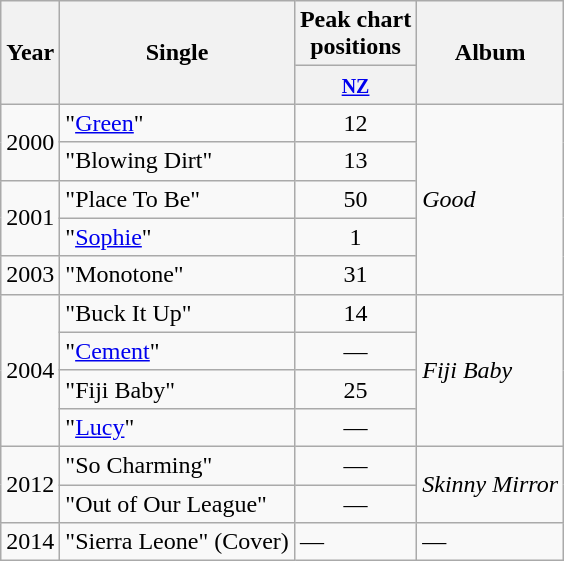<table class="wikitable">
<tr>
<th rowspan="2">Year</th>
<th rowspan="2">Single</th>
<th>Peak chart<br>positions</th>
<th rowspan="2">Album</th>
</tr>
<tr>
<th><small><a href='#'>NZ</a></small></th>
</tr>
<tr>
<td rowspan=2>2000</td>
<td>"<a href='#'>Green</a>"</td>
<td align="center">12</td>
<td rowspan="5"><em>Good</em></td>
</tr>
<tr>
<td>"Blowing Dirt"</td>
<td align="center">13</td>
</tr>
<tr>
<td rowspan=2>2001</td>
<td>"Place To Be"</td>
<td align="center">50</td>
</tr>
<tr>
<td>"<a href='#'>Sophie</a>"</td>
<td align="center">1</td>
</tr>
<tr>
<td>2003</td>
<td>"Monotone"</td>
<td align="center">31</td>
</tr>
<tr>
<td rowspan=4>2004</td>
<td>"Buck It Up"</td>
<td align="center">14</td>
<td rowspan="4"><em>Fiji Baby</em></td>
</tr>
<tr>
<td>"<a href='#'>Cement</a>"</td>
<td align="center">—</td>
</tr>
<tr>
<td>"Fiji Baby"</td>
<td align="center">25</td>
</tr>
<tr>
<td>"<a href='#'>Lucy</a>"</td>
<td align="center">—</td>
</tr>
<tr>
<td rowspan=2>2012</td>
<td>"So Charming"</td>
<td align="center">—</td>
<td rowspan="2"><em>Skinny Mirror</em></td>
</tr>
<tr>
<td>"Out of Our League"</td>
<td align="center">—</td>
</tr>
<tr>
<td>2014</td>
<td>"Sierra Leone" (Cover)</td>
<td>—</td>
<td>—</td>
</tr>
</table>
